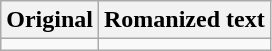<table class="wikitable">
<tr>
<th>Original</th>
<th>Romanized text</th>
</tr>
<tr style="vertical-align:top; white-space:nowrap;">
<td></td>
<td></td>
</tr>
</table>
